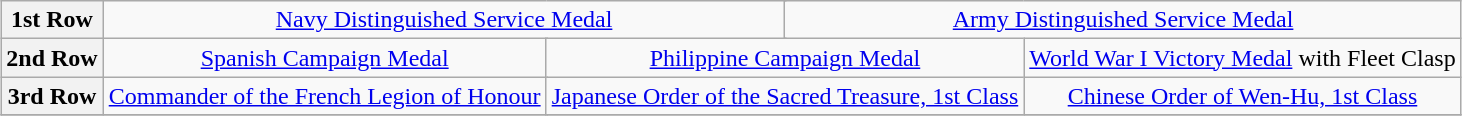<table class="wikitable" style="margin:1em auto; text-align:center;">
<tr>
<th>1st Row</th>
<td colspan="6"><a href='#'>Navy Distinguished Service Medal</a></td>
<td colspan="6"><a href='#'>Army Distinguished Service Medal</a></td>
</tr>
<tr>
<th>2nd Row</th>
<td colspan="4"><a href='#'>Spanish Campaign Medal</a></td>
<td colspan="4"><a href='#'>Philippine Campaign Medal</a></td>
<td colspan="4"><a href='#'>World War I Victory Medal</a> with Fleet Clasp</td>
</tr>
<tr>
<th>3rd Row</th>
<td colspan="4"><a href='#'>Commander of the French Legion of Honour</a></td>
<td colspan="4"><a href='#'>Japanese Order of the Sacred Treasure, 1st Class</a></td>
<td colspan="4"><a href='#'>Chinese Order of Wen-Hu, 1st Class</a></td>
</tr>
<tr>
</tr>
</table>
